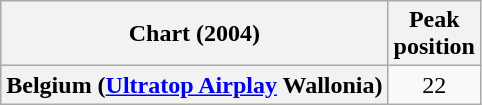<table class="wikitable plainrowheaders" style="text-align:center">
<tr>
<th scope="col">Chart (2004)</th>
<th scope="col">Peak<br>position</th>
</tr>
<tr>
<th scope="row">Belgium (<a href='#'>Ultratop Airplay</a> Wallonia)</th>
<td>22</td>
</tr>
</table>
